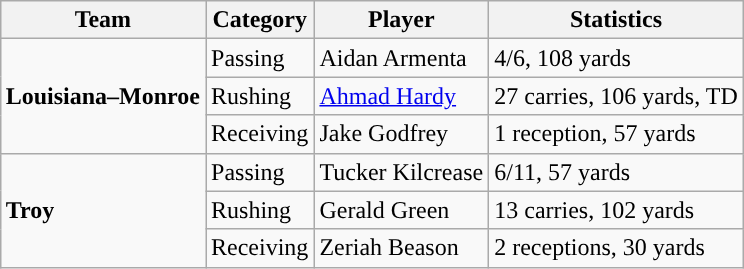<table class="wikitable" style="float: right;">
<tr>
<th>Team</th>
<th>Category</th>
<th>Player</th>
<th>Statistics</th>
</tr>
<tr>
<td rowspan=3><strong>Louisiana–Monroe</strong></td>
<td>Passing</td>
<td>Aidan Armenta</td>
<td>4/6, 108 yards</td>
</tr>
<tr>
<td>Rushing</td>
<td><a href='#'>Ahmad Hardy</a></td>
<td>27 carries, 106 yards, TD</td>
</tr>
<tr>
<td>Receiving</td>
<td>Jake Godfrey</td>
<td>1 reception, 57 yards</td>
</tr>
<tr>
<td rowspan=3><strong>Troy</strong></td>
<td>Passing</td>
<td>Tucker Kilcrease</td>
<td>6/11, 57 yards</td>
</tr>
<tr>
<td>Rushing</td>
<td>Gerald Green</td>
<td>13 carries, 102 yards</td>
</tr>
<tr>
<td>Receiving</td>
<td>Zeriah Beason</td>
<td>2 receptions, 30 yards</td>
</tr>
</table>
